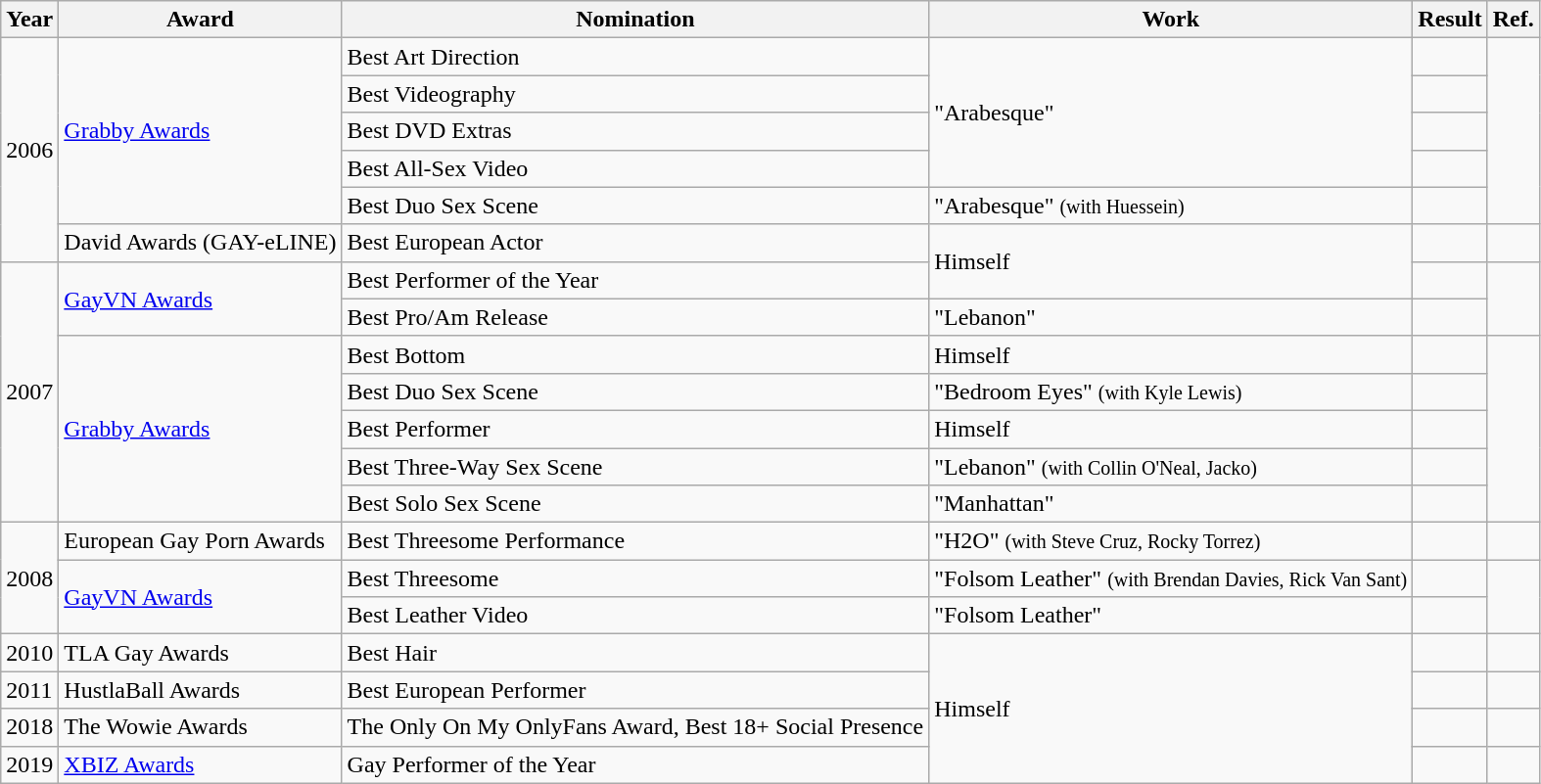<table class="wikitable">
<tr>
<th>Year</th>
<th>Award</th>
<th>Nomination</th>
<th>Work</th>
<th>Result</th>
<th>Ref.</th>
</tr>
<tr>
<td rowspan="6">2006</td>
<td rowspan="5"><a href='#'>Grabby Awards</a></td>
<td>Best Art Direction</td>
<td rowspan="4">"Arabesque"</td>
<td></td>
<td rowspan="5"></td>
</tr>
<tr>
<td>Best Videography</td>
<td></td>
</tr>
<tr>
<td>Best DVD Extras</td>
<td></td>
</tr>
<tr>
<td>Best All-Sex Video</td>
<td></td>
</tr>
<tr>
<td>Best Duo Sex Scene</td>
<td>"Arabesque" <small>(with Huessein)</small></td>
<td></td>
</tr>
<tr>
<td>David Awards (GAY-eLINE)</td>
<td>Best European Actor</td>
<td rowspan="2">Himself</td>
<td></td>
<td></td>
</tr>
<tr>
<td rowspan="7">2007</td>
<td rowspan="2"><a href='#'>GayVN Awards</a></td>
<td>Best Performer of the Year</td>
<td></td>
<td rowspan="2"></td>
</tr>
<tr>
<td>Best Pro/Am Release</td>
<td>"Lebanon"</td>
<td></td>
</tr>
<tr>
<td rowspan="5"><a href='#'>Grabby Awards</a></td>
<td>Best Bottom</td>
<td>Himself</td>
<td></td>
<td rowspan="5"></td>
</tr>
<tr>
<td>Best Duo Sex Scene</td>
<td>"Bedroom Eyes" <small>(with Kyle Lewis)</small></td>
<td></td>
</tr>
<tr>
<td>Best Performer</td>
<td>Himself</td>
<td></td>
</tr>
<tr>
<td>Best Three-Way Sex Scene</td>
<td>"Lebanon" <small>(with Collin O'Neal, Jacko)</small></td>
<td></td>
</tr>
<tr>
<td>Best Solo Sex Scene</td>
<td>"Manhattan"</td>
<td></td>
</tr>
<tr>
<td rowspan="3">2008</td>
<td>European Gay Porn Awards</td>
<td>Best Threesome Performance</td>
<td>"H2O" <small>(with Steve Cruz, Rocky Torrez)</small></td>
<td></td>
<td></td>
</tr>
<tr>
<td rowspan="2"><a href='#'>GayVN Awards</a></td>
<td>Best Threesome</td>
<td>"Folsom Leather" <small>(with Brendan Davies, Rick Van Sant)</small></td>
<td></td>
<td rowspan="2"></td>
</tr>
<tr>
<td>Best Leather Video</td>
<td>"Folsom Leather"</td>
<td></td>
</tr>
<tr>
<td>2010</td>
<td>TLA Gay Awards</td>
<td>Best Hair</td>
<td rowspan="4">Himself</td>
<td></td>
<td></td>
</tr>
<tr>
<td>2011</td>
<td>HustlaBall Awards</td>
<td>Best European Performer</td>
<td></td>
<td></td>
</tr>
<tr>
<td>2018</td>
<td>The Wowie Awards</td>
<td>The Only On My OnlyFans Award, Best 18+ Social Presence</td>
<td></td>
<td></td>
</tr>
<tr>
<td>2019</td>
<td><a href='#'>XBIZ Awards</a></td>
<td>Gay Performer of the Year</td>
<td></td>
<td></td>
</tr>
</table>
